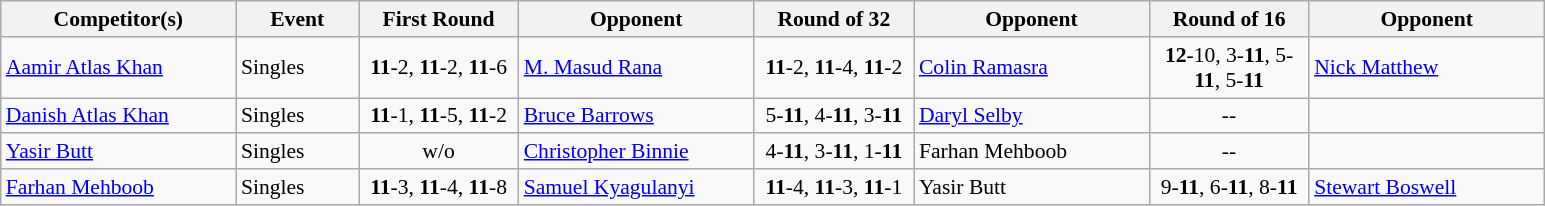<table class=wikitable style="font-size:90%">
<tr>
<th width=150>Competitor(s)</th>
<th width=75>Event</th>
<th width=100>First Round</th>
<th width=150>Opponent</th>
<th width=100>Round of 32</th>
<th width=150>Opponent</th>
<th width=100>Round of 16</th>
<th width=150>Opponent</th>
</tr>
<tr>
<td><a href='#'>Aamir Atlas Khan</a></td>
<td>Singles</td>
<td align="center"><strong>11</strong>-2, <strong>11</strong>-2, <strong>11</strong>-6</td>
<td><a href='#'>M. Masud Rana</a></td>
<td align="center"><strong>11</strong>-2, <strong>11</strong>-4, <strong>11</strong>-2</td>
<td><a href='#'>Colin Ramasra</a></td>
<td align="center"><strong>12</strong>-10, 3-<strong>11</strong>, 5-<strong>11</strong>, 5-<strong>11</strong></td>
<td><a href='#'>Nick Matthew</a></td>
</tr>
<tr>
<td><a href='#'>Danish Atlas Khan</a></td>
<td>Singles</td>
<td align="center"><strong>11</strong>-1, <strong>11</strong>-5, <strong>11</strong>-2</td>
<td><a href='#'>Bruce Barrows</a></td>
<td align="center">5-<strong>11</strong>, 4-<strong>11</strong>, 3-<strong>11</strong></td>
<td><a href='#'>Daryl Selby</a></td>
<td align="center">--</td>
<td></td>
</tr>
<tr>
<td><a href='#'>Yasir Butt</a></td>
<td>Singles</td>
<td align="center">w/o</td>
<td><a href='#'>Christopher Binnie</a></td>
<td align="center">4-<strong>11</strong>, 3-<strong>11</strong>, 1-<strong>11</strong></td>
<td> Farhan Mehboob</td>
<td align="center">--</td>
<td></td>
</tr>
<tr>
<td><a href='#'>Farhan Mehboob</a></td>
<td>Singles</td>
<td align="center"><strong>11</strong>-3, <strong>11</strong>-4, <strong>11</strong>-8</td>
<td><a href='#'>Samuel Kyagulanyi</a></td>
<td align="center"><strong>11</strong>-4, <strong>11</strong>-3, <strong>11</strong>-1</td>
<td> Yasir Butt</td>
<td align="center">9-<strong>11</strong>, 6-<strong>11</strong>, 8-<strong>11</strong></td>
<td><a href='#'>Stewart Boswell</a></td>
</tr>
</table>
